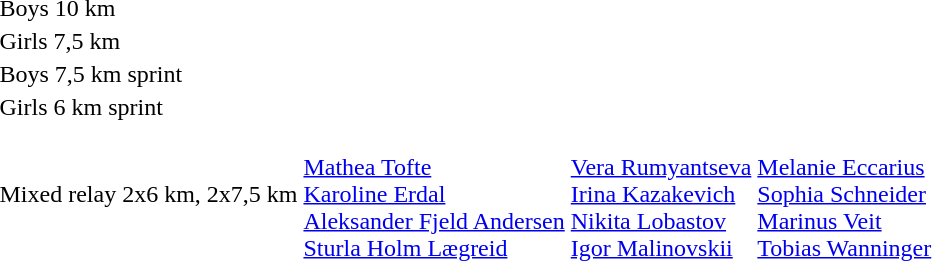<table>
<tr>
<td>Boys 10 km</td>
<td></td>
<td></td>
<td></td>
</tr>
<tr>
<td>Girls 7,5 km</td>
<td></td>
<td></td>
<td></td>
</tr>
<tr>
<td>Boys 7,5 km sprint</td>
<td></td>
<td></td>
<td></td>
</tr>
<tr>
<td>Girls 6 km sprint</td>
<td></td>
<td></td>
<td></td>
</tr>
<tr>
<td>Mixed relay 2x6 km, 2x7,5 km</td>
<td><br><a href='#'>Mathea Tofte</a><br><a href='#'>Karoline Erdal</a><br><a href='#'>Aleksander Fjeld Andersen</a><br><a href='#'>Sturla Holm Lægreid</a></td>
<td><br><a href='#'>Vera Rumyantseva</a><br><a href='#'>Irina Kazakevich</a><br><a href='#'>Nikita Lobastov</a><br><a href='#'>Igor Malinovskii</a></td>
<td><br><a href='#'>Melanie Eccarius</a><br><a href='#'>Sophia Schneider</a><br><a href='#'>Marinus Veit</a><br><a href='#'>Tobias Wanninger</a></td>
</tr>
</table>
